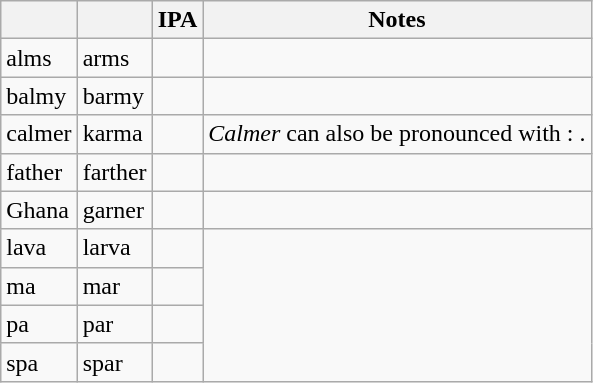<table class="wikitable sortable mw-collapsible mw-collapsed">
<tr>
<th></th>
<th></th>
<th>IPA</th>
<th>Notes</th>
</tr>
<tr>
<td>alms</td>
<td>arms</td>
<td></td>
<td></td>
</tr>
<tr>
<td>balmy</td>
<td>barmy</td>
<td></td>
</tr>
<tr>
<td>calmer</td>
<td>karma</td>
<td></td>
<td><em>Calmer</em> can also be pronounced with : .</td>
</tr>
<tr>
<td>father</td>
<td>farther</td>
<td></td>
</tr>
<tr>
<td>Ghana</td>
<td>garner</td>
<td></td>
<td></td>
</tr>
<tr>
<td>lava</td>
<td>larva</td>
<td></td>
</tr>
<tr>
<td>ma</td>
<td>mar</td>
<td></td>
</tr>
<tr>
<td>pa</td>
<td>par</td>
<td></td>
</tr>
<tr>
<td>spa</td>
<td>spar</td>
<td></td>
</tr>
</table>
